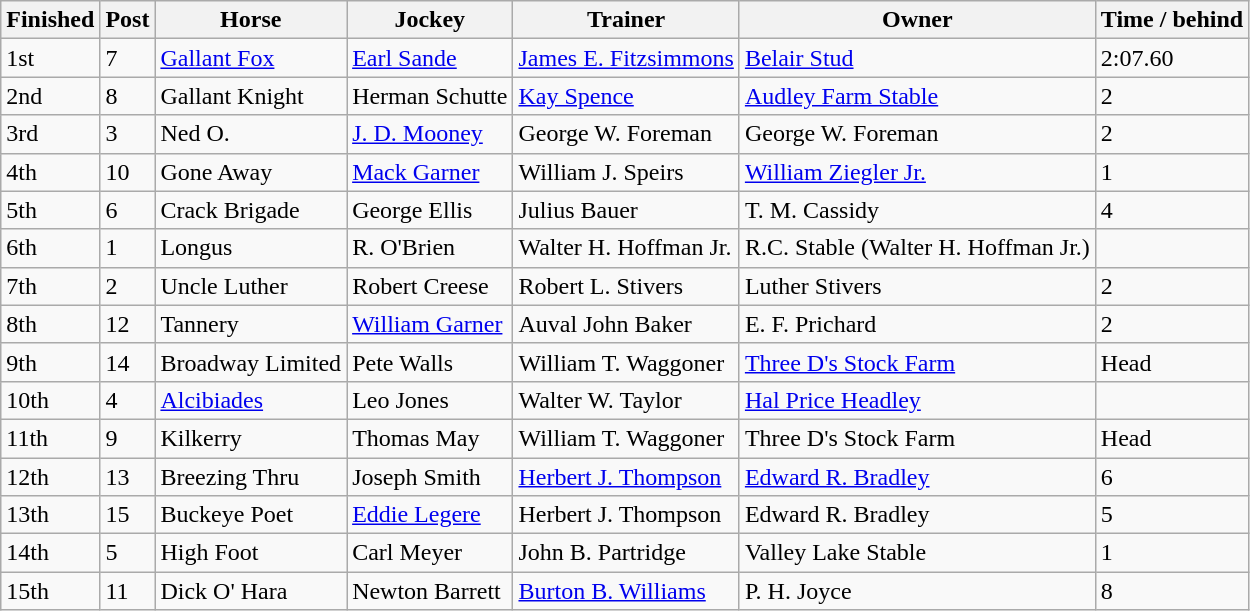<table class="wikitable">
<tr>
<th>Finished</th>
<th>Post</th>
<th>Horse</th>
<th>Jockey</th>
<th>Trainer</th>
<th>Owner</th>
<th>Time / behind</th>
</tr>
<tr>
<td>1st</td>
<td>7</td>
<td><a href='#'>Gallant Fox</a></td>
<td><a href='#'>Earl Sande</a></td>
<td><a href='#'>James E. Fitzsimmons</a></td>
<td><a href='#'>Belair Stud</a></td>
<td>2:07.60</td>
</tr>
<tr>
<td>2nd</td>
<td>8</td>
<td>Gallant Knight</td>
<td>Herman Schutte</td>
<td><a href='#'>Kay Spence</a></td>
<td><a href='#'>Audley Farm Stable</a></td>
<td>2</td>
</tr>
<tr>
<td>3rd</td>
<td>3</td>
<td>Ned O.</td>
<td><a href='#'>J. D. Mooney</a></td>
<td>George W. Foreman</td>
<td>George W. Foreman</td>
<td>2</td>
</tr>
<tr>
<td>4th</td>
<td>10</td>
<td>Gone Away</td>
<td><a href='#'>Mack Garner</a></td>
<td>William J. Speirs</td>
<td><a href='#'>William Ziegler Jr.</a></td>
<td>1</td>
</tr>
<tr>
<td>5th</td>
<td>6</td>
<td>Crack Brigade</td>
<td>George Ellis</td>
<td>Julius Bauer</td>
<td>T. M. Cassidy</td>
<td>4</td>
</tr>
<tr>
<td>6th</td>
<td>1</td>
<td>Longus</td>
<td>R. O'Brien</td>
<td>Walter H. Hoffman Jr.</td>
<td>R.C. Stable (Walter H. Hoffman Jr.)</td>
<td></td>
</tr>
<tr>
<td>7th</td>
<td>2</td>
<td>Uncle Luther</td>
<td>Robert Creese</td>
<td>Robert L. Stivers</td>
<td>Luther Stivers</td>
<td>2</td>
</tr>
<tr>
<td>8th</td>
<td>12</td>
<td>Tannery</td>
<td><a href='#'>William Garner</a></td>
<td>Auval John Baker</td>
<td>E. F. Prichard</td>
<td>2</td>
</tr>
<tr>
<td>9th</td>
<td>14</td>
<td>Broadway Limited</td>
<td>Pete Walls</td>
<td>William T. Waggoner</td>
<td><a href='#'>Three D's Stock Farm</a></td>
<td>Head</td>
</tr>
<tr>
<td>10th</td>
<td>4</td>
<td><a href='#'>Alcibiades</a></td>
<td>Leo Jones</td>
<td>Walter W. Taylor</td>
<td><a href='#'>Hal Price Headley</a></td>
<td></td>
</tr>
<tr>
<td>11th</td>
<td>9</td>
<td>Kilkerry</td>
<td>Thomas May</td>
<td>William T. Waggoner</td>
<td>Three D's Stock Farm</td>
<td>Head</td>
</tr>
<tr>
<td>12th</td>
<td>13</td>
<td>Breezing Thru</td>
<td>Joseph Smith</td>
<td><a href='#'>Herbert J. Thompson</a></td>
<td><a href='#'>Edward R. Bradley</a></td>
<td>6</td>
</tr>
<tr>
<td>13th</td>
<td>15</td>
<td>Buckeye Poet</td>
<td><a href='#'>Eddie Legere</a></td>
<td>Herbert J. Thompson</td>
<td>Edward R. Bradley</td>
<td>5</td>
</tr>
<tr>
<td>14th</td>
<td>5</td>
<td>High Foot</td>
<td>Carl Meyer</td>
<td>John B. Partridge</td>
<td>Valley Lake Stable</td>
<td>1</td>
</tr>
<tr>
<td>15th</td>
<td>11</td>
<td>Dick O' Hara</td>
<td>Newton Barrett</td>
<td><a href='#'>Burton B. Williams</a></td>
<td>P. H. Joyce</td>
<td>8</td>
</tr>
</table>
